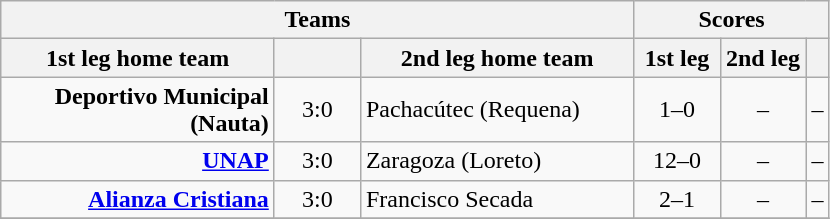<table class="wikitable" style="text-align: center;">
<tr>
<th colspan=3>Teams</th>
<th colspan=3>Scores</th>
</tr>
<tr>
<th width="175">1st leg home team</th>
<th width="50"></th>
<th width="175">2nd leg home team</th>
<th width="50">1st leg</th>
<th width="50">2nd leg</th>
<th></th>
</tr>
<tr>
<td align=right><strong>Deportivo Municipal (Nauta)</strong></td>
<td>3:0</td>
<td align=left>Pachacútec (Requena)</td>
<td>1–0</td>
<td>–</td>
<td>–</td>
</tr>
<tr>
<td align=right><strong><a href='#'>UNAP</a> </strong></td>
<td>3:0</td>
<td align=left>Zaragoza (Loreto)</td>
<td>12–0</td>
<td>–</td>
<td>–</td>
</tr>
<tr>
<td align=right><strong><a href='#'>Alianza Cristiana</a></strong></td>
<td>3:0</td>
<td align=left>Francisco Secada</td>
<td>2–1</td>
<td>–</td>
<td>–</td>
</tr>
<tr>
</tr>
</table>
